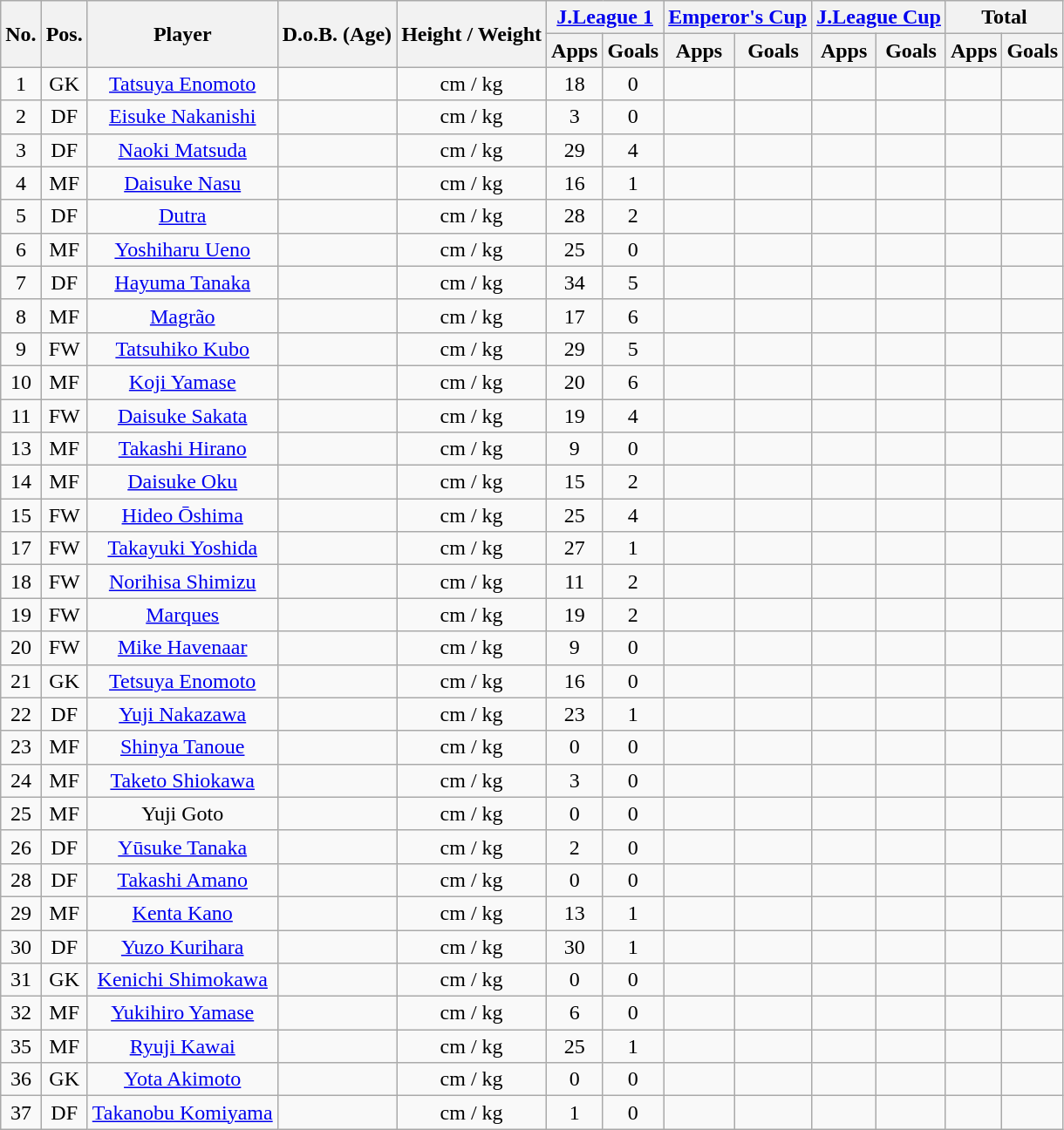<table class="wikitable" style="text-align:center;">
<tr>
<th rowspan="2">No.</th>
<th rowspan="2">Pos.</th>
<th rowspan="2">Player</th>
<th rowspan="2">D.o.B. (Age)</th>
<th rowspan="2">Height / Weight</th>
<th colspan="2"><a href='#'>J.League 1</a></th>
<th colspan="2"><a href='#'>Emperor's Cup</a></th>
<th colspan="2"><a href='#'>J.League Cup</a></th>
<th colspan="2">Total</th>
</tr>
<tr>
<th>Apps</th>
<th>Goals</th>
<th>Apps</th>
<th>Goals</th>
<th>Apps</th>
<th>Goals</th>
<th>Apps</th>
<th>Goals</th>
</tr>
<tr>
<td>1</td>
<td>GK</td>
<td><a href='#'>Tatsuya Enomoto</a></td>
<td></td>
<td>cm / kg</td>
<td>18</td>
<td>0</td>
<td></td>
<td></td>
<td></td>
<td></td>
<td></td>
<td></td>
</tr>
<tr>
<td>2</td>
<td>DF</td>
<td><a href='#'>Eisuke Nakanishi</a></td>
<td></td>
<td>cm / kg</td>
<td>3</td>
<td>0</td>
<td></td>
<td></td>
<td></td>
<td></td>
<td></td>
<td></td>
</tr>
<tr>
<td>3</td>
<td>DF</td>
<td><a href='#'>Naoki Matsuda</a></td>
<td></td>
<td>cm / kg</td>
<td>29</td>
<td>4</td>
<td></td>
<td></td>
<td></td>
<td></td>
<td></td>
<td></td>
</tr>
<tr>
<td>4</td>
<td>MF</td>
<td><a href='#'>Daisuke Nasu</a></td>
<td></td>
<td>cm / kg</td>
<td>16</td>
<td>1</td>
<td></td>
<td></td>
<td></td>
<td></td>
<td></td>
<td></td>
</tr>
<tr>
<td>5</td>
<td>DF</td>
<td><a href='#'>Dutra</a></td>
<td></td>
<td>cm / kg</td>
<td>28</td>
<td>2</td>
<td></td>
<td></td>
<td></td>
<td></td>
<td></td>
<td></td>
</tr>
<tr>
<td>6</td>
<td>MF</td>
<td><a href='#'>Yoshiharu Ueno</a></td>
<td></td>
<td>cm / kg</td>
<td>25</td>
<td>0</td>
<td></td>
<td></td>
<td></td>
<td></td>
<td></td>
<td></td>
</tr>
<tr>
<td>7</td>
<td>DF</td>
<td><a href='#'>Hayuma Tanaka</a></td>
<td></td>
<td>cm / kg</td>
<td>34</td>
<td>5</td>
<td></td>
<td></td>
<td></td>
<td></td>
<td></td>
<td></td>
</tr>
<tr>
<td>8</td>
<td>MF</td>
<td><a href='#'>Magrão</a></td>
<td></td>
<td>cm / kg</td>
<td>17</td>
<td>6</td>
<td></td>
<td></td>
<td></td>
<td></td>
<td></td>
<td></td>
</tr>
<tr>
<td>9</td>
<td>FW</td>
<td><a href='#'>Tatsuhiko Kubo</a></td>
<td></td>
<td>cm / kg</td>
<td>29</td>
<td>5</td>
<td></td>
<td></td>
<td></td>
<td></td>
<td></td>
<td></td>
</tr>
<tr>
<td>10</td>
<td>MF</td>
<td><a href='#'>Koji Yamase</a></td>
<td></td>
<td>cm / kg</td>
<td>20</td>
<td>6</td>
<td></td>
<td></td>
<td></td>
<td></td>
<td></td>
<td></td>
</tr>
<tr>
<td>11</td>
<td>FW</td>
<td><a href='#'>Daisuke Sakata</a></td>
<td></td>
<td>cm / kg</td>
<td>19</td>
<td>4</td>
<td></td>
<td></td>
<td></td>
<td></td>
<td></td>
<td></td>
</tr>
<tr>
<td>13</td>
<td>MF</td>
<td><a href='#'>Takashi Hirano</a></td>
<td></td>
<td>cm / kg</td>
<td>9</td>
<td>0</td>
<td></td>
<td></td>
<td></td>
<td></td>
<td></td>
<td></td>
</tr>
<tr>
<td>14</td>
<td>MF</td>
<td><a href='#'>Daisuke Oku</a></td>
<td></td>
<td>cm / kg</td>
<td>15</td>
<td>2</td>
<td></td>
<td></td>
<td></td>
<td></td>
<td></td>
<td></td>
</tr>
<tr>
<td>15</td>
<td>FW</td>
<td><a href='#'>Hideo Ōshima</a></td>
<td></td>
<td>cm / kg</td>
<td>25</td>
<td>4</td>
<td></td>
<td></td>
<td></td>
<td></td>
<td></td>
<td></td>
</tr>
<tr>
<td>17</td>
<td>FW</td>
<td><a href='#'>Takayuki Yoshida</a></td>
<td></td>
<td>cm / kg</td>
<td>27</td>
<td>1</td>
<td></td>
<td></td>
<td></td>
<td></td>
<td></td>
<td></td>
</tr>
<tr>
<td>18</td>
<td>FW</td>
<td><a href='#'>Norihisa Shimizu</a></td>
<td></td>
<td>cm / kg</td>
<td>11</td>
<td>2</td>
<td></td>
<td></td>
<td></td>
<td></td>
<td></td>
<td></td>
</tr>
<tr>
<td>19</td>
<td>FW</td>
<td><a href='#'>Marques</a></td>
<td></td>
<td>cm / kg</td>
<td>19</td>
<td>2</td>
<td></td>
<td></td>
<td></td>
<td></td>
<td></td>
<td></td>
</tr>
<tr>
<td>20</td>
<td>FW</td>
<td><a href='#'>Mike Havenaar</a></td>
<td></td>
<td>cm / kg</td>
<td>9</td>
<td>0</td>
<td></td>
<td></td>
<td></td>
<td></td>
<td></td>
<td></td>
</tr>
<tr>
<td>21</td>
<td>GK</td>
<td><a href='#'>Tetsuya Enomoto</a></td>
<td></td>
<td>cm / kg</td>
<td>16</td>
<td>0</td>
<td></td>
<td></td>
<td></td>
<td></td>
<td></td>
<td></td>
</tr>
<tr>
<td>22</td>
<td>DF</td>
<td><a href='#'>Yuji Nakazawa</a></td>
<td></td>
<td>cm / kg</td>
<td>23</td>
<td>1</td>
<td></td>
<td></td>
<td></td>
<td></td>
<td></td>
<td></td>
</tr>
<tr>
<td>23</td>
<td>MF</td>
<td><a href='#'>Shinya Tanoue</a></td>
<td></td>
<td>cm / kg</td>
<td>0</td>
<td>0</td>
<td></td>
<td></td>
<td></td>
<td></td>
<td></td>
<td></td>
</tr>
<tr>
<td>24</td>
<td>MF</td>
<td><a href='#'>Taketo Shiokawa</a></td>
<td></td>
<td>cm / kg</td>
<td>3</td>
<td>0</td>
<td></td>
<td></td>
<td></td>
<td></td>
<td></td>
<td></td>
</tr>
<tr>
<td>25</td>
<td>MF</td>
<td>Yuji Goto</td>
<td></td>
<td>cm / kg</td>
<td>0</td>
<td>0</td>
<td></td>
<td></td>
<td></td>
<td></td>
<td></td>
<td></td>
</tr>
<tr>
<td>26</td>
<td>DF</td>
<td><a href='#'>Yūsuke Tanaka</a></td>
<td></td>
<td>cm / kg</td>
<td>2</td>
<td>0</td>
<td></td>
<td></td>
<td></td>
<td></td>
<td></td>
<td></td>
</tr>
<tr>
<td>28</td>
<td>DF</td>
<td><a href='#'>Takashi Amano</a></td>
<td></td>
<td>cm / kg</td>
<td>0</td>
<td>0</td>
<td></td>
<td></td>
<td></td>
<td></td>
<td></td>
<td></td>
</tr>
<tr>
<td>29</td>
<td>MF</td>
<td><a href='#'>Kenta Kano</a></td>
<td></td>
<td>cm / kg</td>
<td>13</td>
<td>1</td>
<td></td>
<td></td>
<td></td>
<td></td>
<td></td>
<td></td>
</tr>
<tr>
<td>30</td>
<td>DF</td>
<td><a href='#'>Yuzo Kurihara</a></td>
<td></td>
<td>cm / kg</td>
<td>30</td>
<td>1</td>
<td></td>
<td></td>
<td></td>
<td></td>
<td></td>
<td></td>
</tr>
<tr>
<td>31</td>
<td>GK</td>
<td><a href='#'>Kenichi Shimokawa</a></td>
<td></td>
<td>cm / kg</td>
<td>0</td>
<td>0</td>
<td></td>
<td></td>
<td></td>
<td></td>
<td></td>
<td></td>
</tr>
<tr>
<td>32</td>
<td>MF</td>
<td><a href='#'>Yukihiro Yamase</a></td>
<td></td>
<td>cm / kg</td>
<td>6</td>
<td>0</td>
<td></td>
<td></td>
<td></td>
<td></td>
<td></td>
<td></td>
</tr>
<tr>
<td>35</td>
<td>MF</td>
<td><a href='#'>Ryuji Kawai</a></td>
<td></td>
<td>cm / kg</td>
<td>25</td>
<td>1</td>
<td></td>
<td></td>
<td></td>
<td></td>
<td></td>
<td></td>
</tr>
<tr>
<td>36</td>
<td>GK</td>
<td><a href='#'>Yota Akimoto</a></td>
<td></td>
<td>cm / kg</td>
<td>0</td>
<td>0</td>
<td></td>
<td></td>
<td></td>
<td></td>
<td></td>
<td></td>
</tr>
<tr>
<td>37</td>
<td>DF</td>
<td><a href='#'>Takanobu Komiyama</a></td>
<td></td>
<td>cm / kg</td>
<td>1</td>
<td>0</td>
<td></td>
<td></td>
<td></td>
<td></td>
<td></td>
<td></td>
</tr>
</table>
